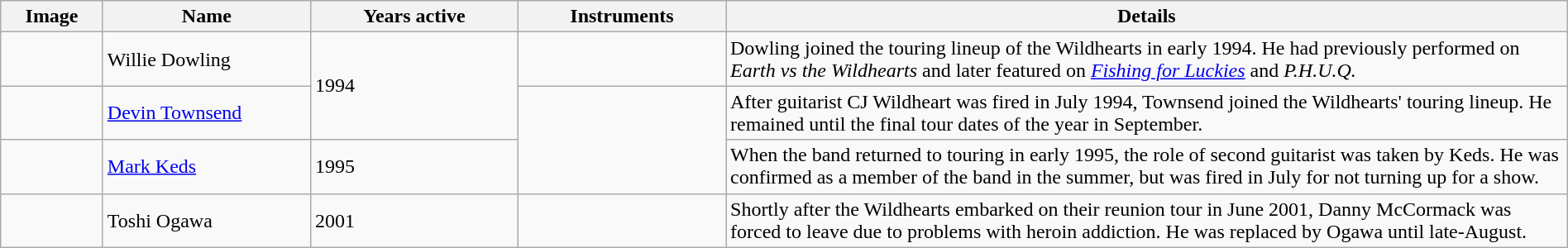<table class="wikitable" width="100%">
<tr>
<th width="75">Image</th>
<th width="160">Name</th>
<th width="160">Years active</th>
<th width="160">Instruments</th>
<th>Details</th>
</tr>
<tr>
<td></td>
<td>Willie Dowling</td>
<td rowspan="2">1994</td>
<td></td>
<td>Dowling joined the touring lineup of the Wildhearts in early 1994. He had previously performed on <em>Earth vs the Wildhearts</em> and later featured on <em><a href='#'>Fishing for Luckies</a></em> and <em>P.H.U.Q.</em></td>
</tr>
<tr>
<td></td>
<td><a href='#'>Devin Townsend</a></td>
<td rowspan="2"></td>
<td>After guitarist CJ Wildheart was fired in July 1994, Townsend joined the Wildhearts' touring lineup. He remained until the final tour dates of the year in September.</td>
</tr>
<tr>
<td></td>
<td><a href='#'>Mark Keds</a></td>
<td>1995 </td>
<td>When the band returned to touring in early 1995, the role of second guitarist was taken by Keds. He was confirmed as a member of the band in the summer, but was fired in July for not turning up for a show.</td>
</tr>
<tr>
<td></td>
<td>Toshi Ogawa</td>
<td>2001</td>
<td></td>
<td>Shortly after the Wildhearts embarked on their reunion tour in June 2001, Danny McCormack was forced to leave due to problems with heroin addiction. He was replaced by Ogawa until late-August.</td>
</tr>
</table>
